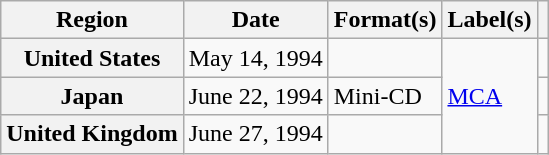<table class="wikitable plainrowheaders">
<tr>
<th scope="col">Region</th>
<th scope="col">Date</th>
<th scope="col">Format(s)</th>
<th scope="col">Label(s)</th>
<th scope="col"></th>
</tr>
<tr>
<th scope="row">United States</th>
<td>May 14, 1994</td>
<td></td>
<td rowspan="3"><a href='#'>MCA</a></td>
<td></td>
</tr>
<tr>
<th scope="row">Japan</th>
<td>June 22, 1994</td>
<td>Mini-CD</td>
<td></td>
</tr>
<tr>
<th scope="row">United Kingdom</th>
<td>June 27, 1994</td>
<td></td>
<td></td>
</tr>
</table>
